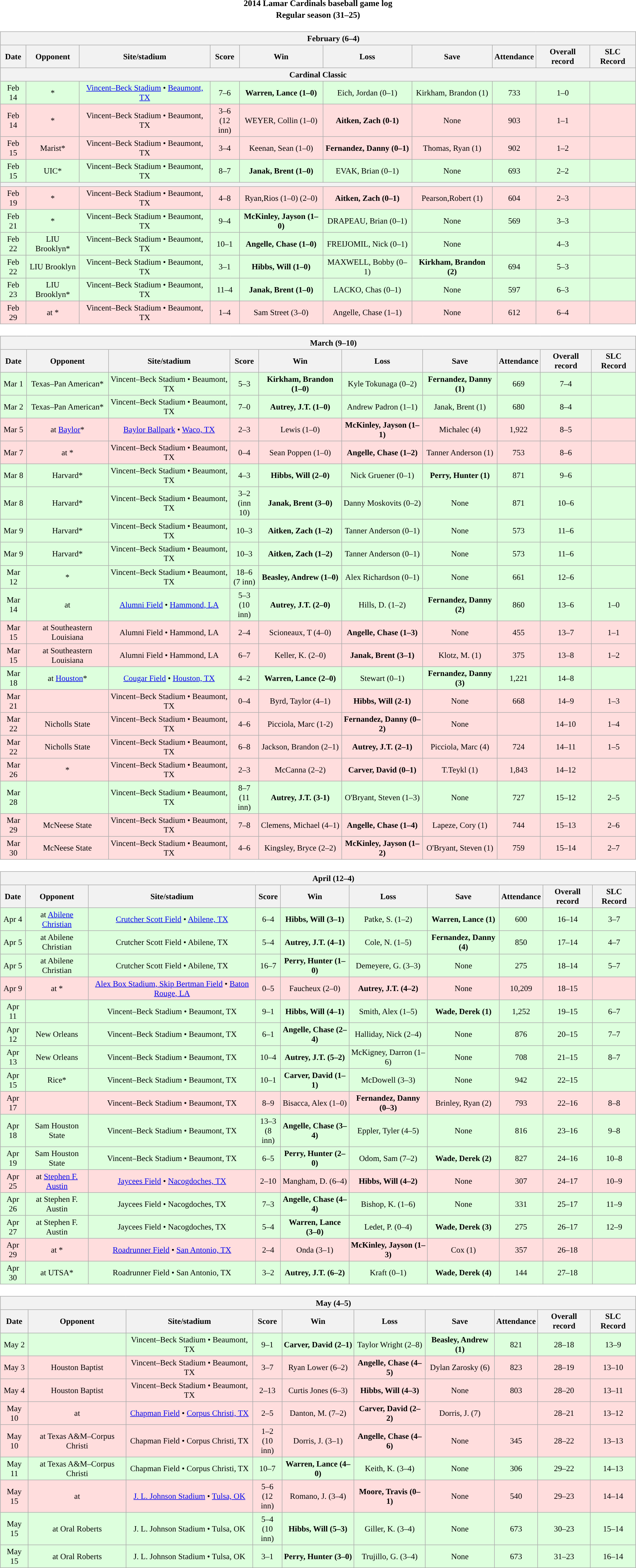<table class="toccolours" width=95% style="clear:both; margin:1.5em auto; text-align:center;">
<tr>
<th colspan=2>2014 Lamar Cardinals baseball game log</th>
</tr>
<tr>
<th colspan=2>Regular season (31–25)</th>
</tr>
<tr valign="top">
<td><br><table class="wikitable collapsible collapsed" style="margin:auto; width:100%; text-align:center; font-size:95%">
<tr>
<th colspan=12 style="padding-left:4em;">February (6–4)</th>
</tr>
<tr>
<th>Date</th>
<th>Opponent</th>
<th>Site/stadium</th>
<th>Score</th>
<th>Win</th>
<th>Loss</th>
<th>Save</th>
<th>Attendance</th>
<th>Overall record</th>
<th>SLC Record</th>
</tr>
<tr>
<th colspan=12>Cardinal Classic</th>
</tr>
<tr align="center" bgcolor=#ddffdd>
<td>Feb 14</td>
<td>*</td>
<td><a href='#'>Vincent–Beck Stadium</a> • <a href='#'>Beaumont, TX</a></td>
<td>7–6</td>
<td><strong>Warren, Lance (1–0)</strong></td>
<td>Eich, Jordan (0–1)</td>
<td>Kirkham, Brandon (1)</td>
<td>733</td>
<td>1–0</td>
<td></td>
</tr>
<tr align="center" bgcolor="#ffdddd">
<td>Feb 14</td>
<td>*</td>
<td>Vincent–Beck Stadium • Beaumont, TX</td>
<td>3–6<br>(12 inn)</td>
<td>WEYER, Collin (1–0)</td>
<td><strong>Aitken, Zach (0-1)</strong></td>
<td>None</td>
<td>903</td>
<td>1–1</td>
<td></td>
</tr>
<tr align="center" bgcolor=#ffdddd>
<td>Feb 15</td>
<td>Marist*</td>
<td>Vincent–Beck Stadium • Beaumont, TX</td>
<td>3–4</td>
<td>Keenan, Sean (1–0)</td>
<td><strong>Fernandez, Danny (0–1)</strong></td>
<td>Thomas, Ryan (1)</td>
<td>902</td>
<td>1–2</td>
<td></td>
</tr>
<tr align="center" bgcolor=#ddffdd>
<td>Feb 15</td>
<td>UIC*</td>
<td>Vincent–Beck Stadium • Beaumont, TX</td>
<td>8–7</td>
<td><strong>Janak, Brent (1–0)</strong></td>
<td>EVAK, Brian (0–1)</td>
<td>None</td>
<td>693</td>
<td>2–2</td>
<td></td>
</tr>
<tr>
<th colspan=12></th>
</tr>
<tr align="center" bgcolor=#ffdddd>
<td>Feb 19</td>
<td>*</td>
<td>Vincent–Beck Stadium • Beaumont, TX</td>
<td>4–8</td>
<td>Ryan,Rios (1–0) (2–0)</td>
<td><strong>Aitken, Zach (0–1)</strong></td>
<td>Pearson,Robert (1)</td>
<td>604</td>
<td>2–3</td>
<td></td>
</tr>
<tr align="center" bgcolor=#ddffdd>
<td>Feb 21</td>
<td>*</td>
<td>Vincent–Beck Stadium • Beaumont, TX</td>
<td>9–4</td>
<td><strong>McKinley, Jayson (1–0)</strong></td>
<td>DRAPEAU, Brian (0–1)</td>
<td>None</td>
<td>569</td>
<td>3–3</td>
<td></td>
</tr>
<tr align="center" bgcolor=#ddffdd>
<td>Feb 22</td>
<td>LIU Brooklyn*</td>
<td>Vincent–Beck Stadium • Beaumont, TX</td>
<td>10–1</td>
<td><strong>Angelle, Chase (1–0)</strong></td>
<td>FREIJOMIL, Nick (0–1)</td>
<td>None</td>
<td></td>
<td>4–3</td>
<td></td>
</tr>
<tr align="center" bgcolor=#ddffdd>
<td>Feb 22</td>
<td>LIU Brooklyn</td>
<td>Vincent–Beck Stadium • Beaumont, TX</td>
<td>3–1</td>
<td><strong>Hibbs, Will (1–0)</strong></td>
<td>MAXWELL, Bobby (0–1)</td>
<td><strong>Kirkham, Brandon (2)</strong></td>
<td>694</td>
<td>5–3</td>
<td></td>
</tr>
<tr align="center" bgcolor=#ddffdd>
<td>Feb 23</td>
<td>LIU Brooklyn*</td>
<td>Vincent–Beck Stadium • Beaumont, TX</td>
<td>11–4</td>
<td><strong>Janak, Brent (1–0)</strong></td>
<td>LACKO, Chas (0–1)</td>
<td>None</td>
<td>597</td>
<td>6–3</td>
<td></td>
</tr>
<tr align="center" bgcolor=#ffdddd>
<td>Feb 29</td>
<td>at *</td>
<td>Vincent–Beck Stadium • Beaumont, TX</td>
<td>1–4</td>
<td>Sam Street (3–0)</td>
<td>Angelle, Chase (1–1)</td>
<td>None</td>
<td>612</td>
<td>6–4</td>
<td></td>
</tr>
</table>
</td>
</tr>
<tr>
<td><br><table class="wikitable collapsible collapsed" style="margin:auto; width:100%; text-align:center; font-size:95%">
<tr>
<th colspan=12 style="padding-left:4em;">March (9–10)</th>
</tr>
<tr>
<th>Date</th>
<th>Opponent</th>
<th>Site/stadium</th>
<th>Score</th>
<th>Win</th>
<th>Loss</th>
<th>Save</th>
<th>Attendance</th>
<th>Overall record</th>
<th>SLC Record</th>
</tr>
<tr align="center" bgcolor=#ddffdd>
<td>Mar 1</td>
<td>Texas–Pan American*</td>
<td>Vincent–Beck Stadium • Beaumont, TX</td>
<td>5–3</td>
<td><strong>Kirkham, Brandon (1–0)</strong></td>
<td>Kyle Tokunaga (0–2)</td>
<td><strong>Fernandez, Danny (1)</strong></td>
<td>669</td>
<td>7–4</td>
<td></td>
</tr>
<tr align="center" bgcolor=#ddffdd>
<td>Mar 2</td>
<td>Texas–Pan American*</td>
<td>Vincent–Beck Stadium • Beaumont, TX</td>
<td>7–0</td>
<td><strong>Autrey, J.T. (1–0)</strong></td>
<td>Andrew Padron (1–1)</td>
<td>Janak, Brent (1)</td>
<td>680</td>
<td>8–4</td>
<td></td>
</tr>
<tr align="center" bgcolor=#ffdddd>
<td>Mar 5</td>
<td>at <a href='#'>Baylor</a>*</td>
<td><a href='#'>Baylor Ballpark</a> • <a href='#'>Waco, TX</a></td>
<td>2–3</td>
<td>Lewis (1–0)</td>
<td><strong>McKinley, Jayson (1–1)</strong></td>
<td>Michalec (4)</td>
<td>1,922</td>
<td>8–5</td>
<td></td>
</tr>
<tr align="center" bgcolor=#ffdddd>
<td>Mar 7</td>
<td>at *</td>
<td>Vincent–Beck Stadium • Beaumont, TX</td>
<td>0–4</td>
<td>Sean Poppen (1–0)</td>
<td><strong>Angelle, Chase (1–2)</strong></td>
<td>Tanner Anderson (1)</td>
<td>753</td>
<td>8–6</td>
<td></td>
</tr>
<tr align="center" bgcolor=#ddffdd>
<td>Mar 8</td>
<td>Harvard*</td>
<td>Vincent–Beck Stadium • Beaumont, TX</td>
<td>4–3</td>
<td><strong>Hibbs, Will (2–0)</strong></td>
<td>Nick Gruener (0–1)</td>
<td><strong>Perry, Hunter (1)</strong></td>
<td>871</td>
<td>9–6</td>
<td></td>
</tr>
<tr align="center" bgcolor=#ddffdd>
<td>Mar 8</td>
<td>Harvard*</td>
<td>Vincent–Beck Stadium • Beaumont, TX</td>
<td>3–2<br>(inn 10)</td>
<td><strong>Janak, Brent (3–0)</strong></td>
<td>Danny Moskovits (0–2)</td>
<td>None</td>
<td>871</td>
<td>10–6</td>
<td></td>
</tr>
<tr align="center" bgcolor=#ddffdd>
<td>Mar 9</td>
<td>Harvard*</td>
<td>Vincent–Beck Stadium • Beaumont, TX</td>
<td>10–3</td>
<td><strong>Aitken, Zach (1–2)</strong></td>
<td>Tanner Anderson (0–1)</td>
<td>None</td>
<td>573</td>
<td>11–6</td>
<td></td>
</tr>
<tr align="center" bgcolor=#ddffdd>
<td>Mar 9</td>
<td>Harvard*</td>
<td>Vincent–Beck Stadium • Beaumont, TX</td>
<td>10–3</td>
<td><strong>Aitken, Zach (1–2)</strong></td>
<td>Tanner Anderson (0–1)</td>
<td>None</td>
<td>573</td>
<td>11–6</td>
<td></td>
</tr>
<tr align="center" bgcolor=#ddffdd>
<td>Mar 12</td>
<td>*</td>
<td>Vincent–Beck Stadium • Beaumont, TX</td>
<td>18–6<br>(7 inn)</td>
<td><strong>Beasley, Andrew (1–0)</strong></td>
<td>Alex Richardson (0–1)</td>
<td>None</td>
<td>661</td>
<td>12–6</td>
<td></td>
</tr>
<tr align="center" bgcolor=#ddffdd>
<td>Mar 14</td>
<td>at </td>
<td><a href='#'>Alumni Field</a>  • <a href='#'>Hammond, LA</a></td>
<td>5–3<br>(10 inn)</td>
<td><strong>Autrey, J.T. (2–0)</strong></td>
<td>Hills, D. (1–2)</td>
<td><strong>Fernandez, Danny (2)</strong></td>
<td>860</td>
<td>13–6</td>
<td>1–0</td>
</tr>
<tr align="center" bgcolor=#ffdddd>
<td>Mar 15</td>
<td>at Southeastern Louisiana</td>
<td>Alumni Field  • Hammond, LA</td>
<td>2–4</td>
<td>Scioneaux, T (4–0)</td>
<td><strong>Angelle, Chase (1–3)</strong></td>
<td>None</td>
<td>455</td>
<td>13–7</td>
<td>1–1</td>
</tr>
<tr align="center" bgcolor=#ffdddd>
<td>Mar 15</td>
<td>at Southeastern Louisiana</td>
<td>Alumni Field  • Hammond, LA</td>
<td>6–7</td>
<td>Keller, K. (2–0)</td>
<td><strong>Janak, Brent (3–1)</strong></td>
<td>Klotz, M. (1)</td>
<td>375</td>
<td>13–8</td>
<td>1–2</td>
</tr>
<tr align="center" bgcolor=#ddffdd>
<td>Mar 18</td>
<td>at <a href='#'>Houston</a>*</td>
<td><a href='#'>Cougar Field</a> • <a href='#'>Houston, TX</a></td>
<td>4–2</td>
<td><strong>Warren, Lance (2–0)</strong></td>
<td>Stewart (0–1)</td>
<td><strong>Fernandez, Danny (3)</strong></td>
<td>1,221</td>
<td>14–8</td>
<td></td>
</tr>
<tr align="center" bgcolor=#ffdddd>
<td>Mar 21</td>
<td></td>
<td>Vincent–Beck Stadium • Beaumont, TX</td>
<td>0–4</td>
<td>Byrd, Taylor (4–1)</td>
<td><strong>Hibbs, Will (2-1)</strong></td>
<td>None</td>
<td>668</td>
<td>14–9</td>
<td>1–3</td>
</tr>
<tr align="center" bgcolor=#ffdddd>
<td>Mar 22</td>
<td>Nicholls State</td>
<td>Vincent–Beck Stadium • Beaumont, TX</td>
<td>4–6</td>
<td>Picciola, Marc (1-2)</td>
<td><strong>Fernandez, Danny (0–2)</strong></td>
<td>None</td>
<td></td>
<td>14–10</td>
<td>1–4</td>
</tr>
<tr align="center" bgcolor=#ffdddd>
<td>Mar 22</td>
<td>Nicholls State</td>
<td>Vincent–Beck Stadium • Beaumont, TX</td>
<td>6–8</td>
<td>Jackson, Brandon (2–1)</td>
<td><strong>Autrey, J.T. (2–1)</strong></td>
<td>Picciola, Marc (4)</td>
<td>724</td>
<td>14–11</td>
<td>1–5</td>
</tr>
<tr align="center" bgcolor=#ffdddd>
<td>Mar 26</td>
<td>*</td>
<td>Vincent–Beck Stadium • Beaumont, TX</td>
<td>2–3</td>
<td>McCanna (2–2)</td>
<td><strong>Carver, David (0–1)</strong></td>
<td>T.Teykl (1)</td>
<td>1,843</td>
<td>14–12</td>
<td></td>
</tr>
<tr align="center" bgcolor=#ddffdd>
<td>Mar 28</td>
<td></td>
<td>Vincent–Beck Stadium • Beaumont, TX</td>
<td>8–7<br>(11 inn)</td>
<td><strong>Autrey, J.T. (3-1)</strong></td>
<td>O'Bryant, Steven (1–3)</td>
<td>None</td>
<td>727</td>
<td>15–12</td>
<td>2–5</td>
</tr>
<tr align="center" bgcolor=#ffdddd>
<td>Mar 29</td>
<td>McNeese State</td>
<td>Vincent–Beck Stadium • Beaumont, TX</td>
<td>7–8</td>
<td>Clemens, Michael (4–1)</td>
<td><strong>Angelle, Chase (1–4)</strong></td>
<td>Lapeze, Cory (1)</td>
<td>744</td>
<td>15–13</td>
<td>2–6</td>
</tr>
<tr align="center" bgcolor=#ffdddd>
<td>Mar 30</td>
<td>McNeese State</td>
<td>Vincent–Beck Stadium • Beaumont, TX</td>
<td>4–6</td>
<td>Kingsley, Bryce (2–2)</td>
<td><strong>McKinley, Jayson (1–2)</strong></td>
<td>O'Bryant, Steven (1)</td>
<td>759</td>
<td>15–14</td>
<td>2–7</td>
</tr>
</table>
</td>
</tr>
<tr>
<td><br><table class="wikitable collapsible collapsed" style="margin:auto; width:100%; text-align:center; font-size:95%">
<tr>
<th colspan=12 style="padding-left:4em;">April (12–4)</th>
</tr>
<tr>
<th>Date</th>
<th>Opponent</th>
<th>Site/stadium</th>
<th>Score</th>
<th>Win</th>
<th>Loss</th>
<th>Save</th>
<th>Attendance</th>
<th>Overall record</th>
<th>SLC Record</th>
</tr>
<tr align="center" bgcolor=#ddffdd>
<td>Apr 4</td>
<td>at <a href='#'>Abilene Christian</a></td>
<td><a href='#'>Crutcher Scott Field</a> • <a href='#'>Abilene, TX</a></td>
<td>6–4</td>
<td><strong>Hibbs, Will (3–1)</strong></td>
<td>Patke, S. (1–2)</td>
<td><strong>Warren, Lance (1)</strong></td>
<td>600</td>
<td>16–14</td>
<td>3–7</td>
</tr>
<tr align="center" bgcolor=#ddffdd>
<td>Apr 5</td>
<td>at Abilene Christian</td>
<td>Crutcher Scott Field • Abilene, TX</td>
<td>5–4</td>
<td><strong>Autrey, J.T. (4–1)</strong></td>
<td>Cole, N. (1–5)</td>
<td><strong>Fernandez, Danny (4)</strong></td>
<td>850</td>
<td>17–14</td>
<td>4–7</td>
</tr>
<tr align="center" bgcolor=#ddffdd>
<td>Apr 5</td>
<td>at Abilene Christian</td>
<td>Crutcher Scott Field • Abilene, TX</td>
<td>16–7</td>
<td><strong>Perry, Hunter (1–0)</strong></td>
<td>Demeyere, G. (3–3)</td>
<td>None</td>
<td>275</td>
<td>18–14</td>
<td>5–7</td>
</tr>
<tr align="center" bgcolor=#ffdddd>
<td>Apr 9</td>
<td>at *</td>
<td><a href='#'>Alex Box Stadium, Skip Bertman Field</a> • <a href='#'>Baton Rouge, LA</a></td>
<td>0–5</td>
<td>Faucheux (2–0)</td>
<td><strong>Autrey, J.T. (4–2)</strong></td>
<td>None</td>
<td>10,209</td>
<td>18–15</td>
<td></td>
</tr>
<tr align="center" bgcolor=#ddffdd>
<td>Apr 11</td>
<td></td>
<td>Vincent–Beck Stadium • Beaumont, TX</td>
<td>9–1</td>
<td><strong>Hibbs, Will (4–1)</strong></td>
<td>Smith, Alex (1–5)</td>
<td><strong>Wade, Derek (1)</strong></td>
<td>1,252</td>
<td>19–15</td>
<td>6–7</td>
</tr>
<tr align="center" bgcolor=#ddffdd>
<td>Apr 12</td>
<td>New Orleans</td>
<td>Vincent–Beck Stadium • Beaumont, TX</td>
<td>6–1</td>
<td><strong>Angelle, Chase (2–4)</strong></td>
<td>Halliday, Nick (2–4)</td>
<td>None</td>
<td>876</td>
<td>20–15</td>
<td>7–7</td>
</tr>
<tr align="center" bgcolor=#ddffdd>
<td>Apr 13</td>
<td>New Orleans</td>
<td>Vincent–Beck Stadium • Beaumont, TX</td>
<td>10–4</td>
<td><strong>Autrey, J.T. (5–2)</strong></td>
<td>McKigney, Darron (1–6)</td>
<td>None</td>
<td>708</td>
<td>21–15</td>
<td>8–7</td>
</tr>
<tr align="center" bgcolor=#ddffdd>
<td>Apr 15</td>
<td>Rice*</td>
<td>Vincent–Beck Stadium • Beaumont, TX</td>
<td>10–1</td>
<td><strong>Carver, David (1–1)</strong></td>
<td>McDowell (3–3)</td>
<td>None</td>
<td>942</td>
<td>22–15</td>
<td></td>
</tr>
<tr align="center" bgcolor=#ffdddd>
<td>Apr 17</td>
<td></td>
<td>Vincent–Beck Stadium • Beaumont, TX</td>
<td>8–9</td>
<td>Bisacca, Alex (1–0)</td>
<td><strong>Fernandez, Danny (0–3)</strong></td>
<td>Brinley, Ryan (2)</td>
<td>793</td>
<td>22–16</td>
<td>8–8</td>
</tr>
<tr align="center" bgcolor=#ddffdd>
<td>Apr 18</td>
<td>Sam Houston State</td>
<td>Vincent–Beck Stadium • Beaumont, TX</td>
<td>13–3<br>(8 inn)</td>
<td><strong>Angelle, Chase (3–4)</strong></td>
<td>Eppler, Tyler (4–5)</td>
<td>None</td>
<td>816</td>
<td>23–16</td>
<td>9–8</td>
</tr>
<tr align="center" bgcolor=#ddffdd>
<td>Apr 19</td>
<td>Sam Houston State</td>
<td>Vincent–Beck Stadium • Beaumont, TX</td>
<td>6–5</td>
<td><strong>Perry, Hunter (2–0)</strong></td>
<td>Odom, Sam (7–2)</td>
<td><strong>Wade, Derek (2)</strong></td>
<td>827</td>
<td>24–16</td>
<td>10–8</td>
</tr>
<tr align="center" bgcolor=#ffdddd>
<td>Apr 25</td>
<td>at <a href='#'>Stephen F. Austin</a></td>
<td><a href='#'>Jaycees Field</a> • <a href='#'>Nacogdoches, TX</a></td>
<td>2–10</td>
<td>Mangham, D. (6–4)</td>
<td><strong>Hibbs, Will (4–2)</strong></td>
<td>None</td>
<td>307</td>
<td>24–17</td>
<td>10–9</td>
</tr>
<tr align="center" bgcolor=#ddffdd>
<td>Apr 26</td>
<td>at Stephen F. Austin</td>
<td>Jaycees Field • Nacogdoches, TX</td>
<td>7–3</td>
<td><strong>Angelle, Chase (4–4)</strong></td>
<td>Bishop, K. (1–6)</td>
<td>None</td>
<td>331</td>
<td>25–17</td>
<td>11–9</td>
</tr>
<tr align="center" bgcolor=#ddffdd>
<td>Apr 27</td>
<td>at Stephen F. Austin</td>
<td>Jaycees Field • Nacogdoches, TX</td>
<td>5–4</td>
<td><strong>Warren, Lance (3–0)</strong></td>
<td>Ledet, P. (0–4)</td>
<td><strong>Wade, Derek (3)</strong></td>
<td>275</td>
<td>26–17</td>
<td>12–9</td>
</tr>
<tr align="center" bgcolor=#ffdddd>
<td>Apr 29</td>
<td>at *</td>
<td><a href='#'>Roadrunner Field</a> • <a href='#'>San Antonio, TX</a></td>
<td>2–4</td>
<td>Onda (3–1)</td>
<td><strong>McKinley, Jayson (1–3)</strong></td>
<td>Cox (1)</td>
<td>357</td>
<td>26–18</td>
<td></td>
</tr>
<tr align="center" bgcolor=#ddffdd>
<td>Apr 30</td>
<td>at UTSA*</td>
<td>Roadrunner Field • San Antonio, TX</td>
<td>3–2</td>
<td><strong>Autrey, J.T. (6–2)</strong></td>
<td>Kraft (0–1)</td>
<td><strong>Wade, Derek (4)</strong></td>
<td>144</td>
<td>27–18</td>
<td></td>
</tr>
</table>
</td>
</tr>
<tr>
<td><br><table class="wikitable collapsible collapsed" style="margin:auto; width:100%; text-align:center; font-size:95%">
<tr>
<th colspan=12 style="padding-left:4em;">May (4–5)</th>
</tr>
<tr>
<th>Date</th>
<th>Opponent</th>
<th>Site/stadium</th>
<th>Score</th>
<th>Win</th>
<th>Loss</th>
<th>Save</th>
<th>Attendance</th>
<th>Overall record</th>
<th>SLC Record</th>
</tr>
<tr align="center" bgcolor=#ddffdd>
<td>May 2</td>
<td></td>
<td>Vincent–Beck Stadium • Beaumont, TX</td>
<td>9–1</td>
<td><strong>Carver, David (2–1)</strong></td>
<td>Taylor Wright (2–8)</td>
<td><strong>Beasley, Andrew (1)</strong></td>
<td>821</td>
<td>28–18</td>
<td>13–9</td>
</tr>
<tr align="center" bgcolor=#ffdddd>
<td>May 3</td>
<td>Houston Baptist</td>
<td>Vincent–Beck Stadium • Beaumont, TX</td>
<td>3–7</td>
<td>Ryan Lower (6–2)</td>
<td><strong>Angelle, Chase (4–5)</strong></td>
<td>Dylan Zarosky (6)</td>
<td>823</td>
<td>28–19</td>
<td>13–10</td>
</tr>
<tr align="center" bgcolor=#ffdddd>
<td>May 4</td>
<td>Houston Baptist</td>
<td>Vincent–Beck Stadium • Beaumont, TX</td>
<td>2–13</td>
<td>Curtis Jones (6–3)</td>
<td><strong>Hibbs, Will (4–3)</strong></td>
<td>None</td>
<td>803</td>
<td>28–20</td>
<td>13–11</td>
</tr>
<tr align="center" bgcolor=#ffdddd>
<td>May 10</td>
<td>at </td>
<td><a href='#'>Chapman Field</a> • <a href='#'>Corpus Christi, TX</a></td>
<td>2–5</td>
<td>Danton, M. (7–2)</td>
<td><strong>Carver, David (2–2)</strong></td>
<td>Dorris, J. (7)</td>
<td></td>
<td>28–21</td>
<td>13–12</td>
</tr>
<tr align="center" bgcolor=#ffdddd>
<td>May 10</td>
<td>at Texas A&M–Corpus Christi</td>
<td>Chapman Field • Corpus Christi, TX</td>
<td>1–2<br>(10 inn)</td>
<td>Dorris, J. (3–1)</td>
<td><strong>Angelle, Chase (4–6)</strong></td>
<td>None</td>
<td>345</td>
<td>28–22</td>
<td>13–13</td>
</tr>
<tr align="center" bgcolor=#ddffdd>
<td>May 11</td>
<td>at Texas A&M–Corpus Christi</td>
<td>Chapman Field • Corpus Christi, TX</td>
<td>10–7</td>
<td><strong>Warren, Lance (4–0)</strong></td>
<td>Keith, K. (3–4)</td>
<td>None</td>
<td>306</td>
<td>29–22</td>
<td>14–13</td>
</tr>
<tr align="center" bgcolor=#ffdddd>
<td>May 15</td>
<td>at </td>
<td><a href='#'>J. L. Johnson Stadium</a> • <a href='#'>Tulsa, OK</a></td>
<td>5–6<br>(12 inn)</td>
<td>Romano, J. (3–4)</td>
<td><strong>Moore, Travis (0–1)</strong></td>
<td>None</td>
<td>540</td>
<td>29–23</td>
<td>14–14</td>
</tr>
<tr align="center" bgcolor=#ddffdd>
<td>May 15</td>
<td>at Oral Roberts</td>
<td>J. L. Johnson Stadium • Tulsa, OK</td>
<td>5–4<br>(10 inn)</td>
<td><strong>Hibbs, Will (5–3)</strong></td>
<td>Giller, K. (3–4)</td>
<td>None</td>
<td>673</td>
<td>30–23</td>
<td>15–14</td>
</tr>
<tr align="center" bgcolor=#ddffdd>
<td>May 15</td>
<td>at Oral Roberts</td>
<td>J. L. Johnson Stadium • Tulsa, OK</td>
<td>3–1</td>
<td><strong>Perry, Hunter (3–0)</strong></td>
<td>Trujillo, G. (3–4)</td>
<td>None</td>
<td>673</td>
<td>31–23</td>
<td>16–14</td>
</tr>
</table>
</td>
</tr>
</table>
